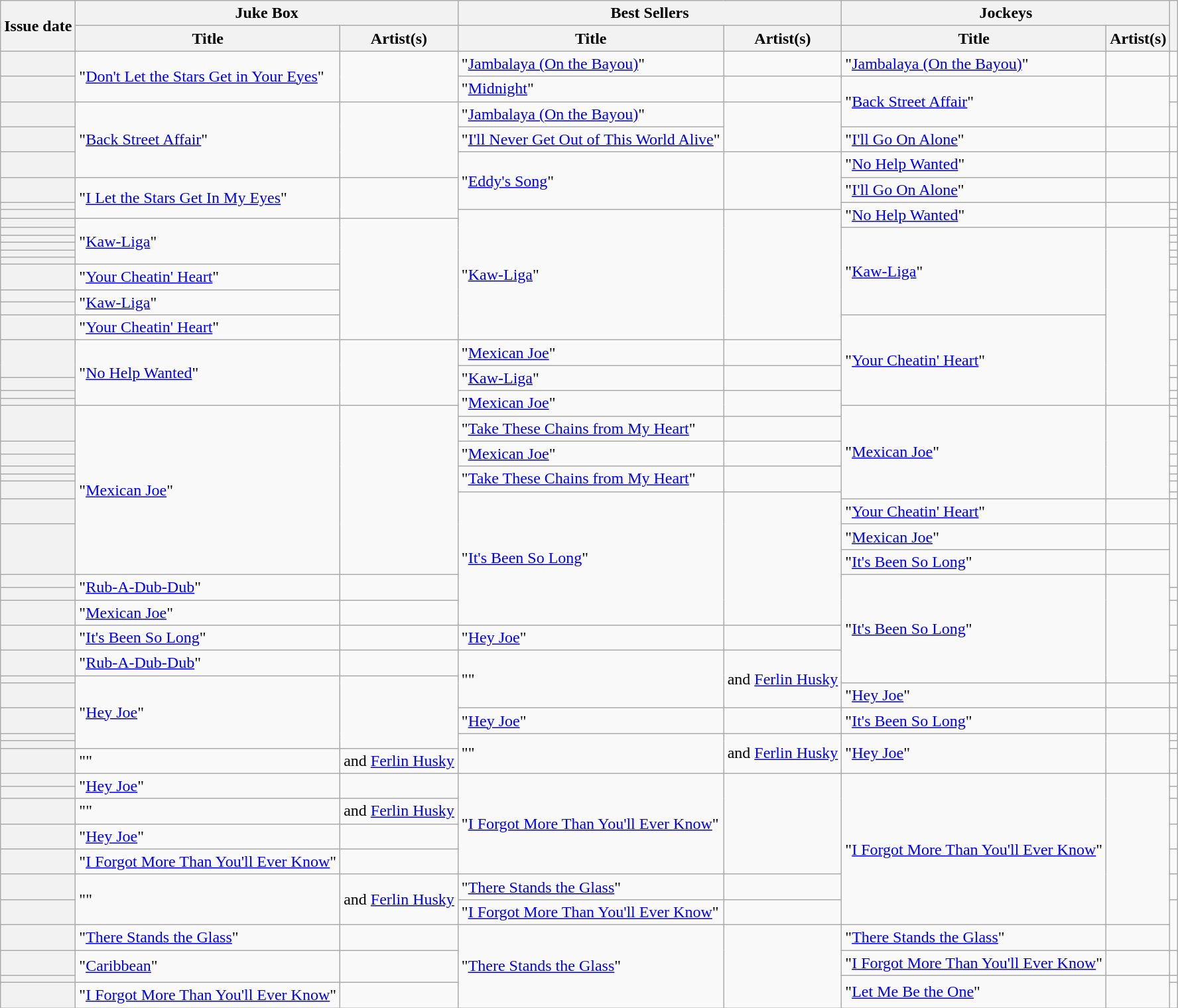<table class="wikitable sortable plainrowheaders">
<tr>
<th scope=col rowspan=2>Issue date</th>
<th scope=col colspan=2>Juke Box</th>
<th scope=col colspan=2>Best Sellers</th>
<th scope=col colspan=2>Jockeys</th>
<th scope=col rowspan=2 class=unsortable></th>
</tr>
<tr>
<th scope=col>Title</th>
<th scope=col>Artist(s)</th>
<th scope=col>Title</th>
<th scope=col>Artist(s)</th>
<th scope=col>Title</th>
<th scope=col>Artist(s)</th>
</tr>
<tr>
<th scope=row></th>
<td rowspan=2>"<a href='#'>Don't Let the Stars Get in Your Eyes</a>"</td>
<td rowspan=2></td>
<td rowspan="1">"<a href='#'>Jambalaya (On the Bayou)</a>"</td>
<td rowspan="1"></td>
<td>"<a href='#'>Jambalaya (On the Bayou)</a>"</td>
<td rowspan="1"></td>
<td align=center></td>
</tr>
<tr>
<th scope=row></th>
<td rowspan="1">"<a href='#'>Midnight</a>"</td>
<td rowspan="1"></td>
<td rowspan=2>"<a href='#'>Back Street Affair</a>"</td>
<td rowspan=2></td>
<td align=center></td>
</tr>
<tr>
<th scope=row></th>
<td rowspan=3>"<a href='#'>Back Street Affair</a>"</td>
<td rowspan=3></td>
<td rowspan="1">"<a href='#'>Jambalaya (On the Bayou)</a>"</td>
<td rowspan="2"></td>
<td align=center></td>
</tr>
<tr>
<th scope=row></th>
<td rowspan="1">"<a href='#'>I'll Never Get Out of This World Alive</a>"</td>
<td>"<a href='#'>I'll Go On Alone</a>"</td>
<td rowspan=1></td>
<td align=center></td>
</tr>
<tr>
<th scope=row></th>
<td rowspan="3">"<a href='#'>Eddy's Song</a>"</td>
<td rowspan="3"></td>
<td>"<a href='#'>No Help Wanted</a>"</td>
<td></td>
<td align=center></td>
</tr>
<tr>
<th scope=row></th>
<td rowspan=3>"<a href='#'>I Let the Stars Get In My Eyes</a>"</td>
<td rowspan=3></td>
<td>"<a href='#'>I'll Go On Alone</a>"</td>
<td rowspan=1></td>
<td align=center></td>
</tr>
<tr>
<th scope=row></th>
<td rowspan=3>"<a href='#'>No Help Wanted</a>"</td>
<td rowspan=3></td>
<td align=center></td>
</tr>
<tr>
<th scope=row></th>
<td rowspan="11">"<a href='#'>Kaw-Liga</a>"</td>
<td rowspan="11"></td>
<td align=center></td>
</tr>
<tr>
<th scope=row></th>
<td rowspan=6>"<a href='#'>Kaw-Liga</a>"</td>
<td rowspan=10></td>
<td align=center></td>
</tr>
<tr>
<th scope=row></th>
<td rowspan=8>"<a href='#'>Kaw-Liga</a>"</td>
<td rowspan=14></td>
<td align=center></td>
</tr>
<tr>
<th scope=row></th>
<td align=center></td>
</tr>
<tr>
<th scope=row></th>
<td align=center></td>
</tr>
<tr>
<th scope=row></th>
<td align=center></td>
</tr>
<tr>
<th scope=row></th>
<td align=center></td>
</tr>
<tr>
<th scope=row></th>
<td>"<a href='#'>Your Cheatin' Heart</a>"</td>
<td align=center></td>
</tr>
<tr>
<th scope=row></th>
<td rowspan=2>"<a href='#'>Kaw-Liga</a>"</td>
<td align=center></td>
</tr>
<tr>
<th scope=row></th>
<td align=center></td>
</tr>
<tr>
<th scope=row></th>
<td>"<a href='#'>Your Cheatin' Heart</a>"</td>
<td rowspan=6>"<a href='#'>Your Cheatin' Heart</a>"</td>
<td align=center></td>
</tr>
<tr>
<th scope=row rowspan=2></th>
<td rowspan=5>"<a href='#'>No Help Wanted</a>"</td>
<td rowspan=5></td>
<td rowspan="1">"<a href='#'>Mexican Joe</a>"</td>
<td rowspan="1"></td>
<td align=center></td>
</tr>
<tr>
<td rowspan="2">"<a href='#'>Kaw-Liga</a>"</td>
<td rowspan="2"></td>
<td align=center></td>
</tr>
<tr>
<th scope=row></th>
<td align=center></td>
</tr>
<tr>
<th scope=row></th>
<td rowspan="3">"<a href='#'>Mexican Joe</a>"</td>
<td rowspan="3"></td>
<td align=center></td>
</tr>
<tr>
<th scope=row></th>
<td align=center></td>
</tr>
<tr>
<th scope=row rowspan=2></th>
<td rowspan=11>"<a href='#'>Mexican Joe</a>"</td>
<td rowspan=11></td>
<td rowspan="8">"<a href='#'>Mexican Joe</a>"</td>
<td rowspan="8"></td>
<td align=center></td>
</tr>
<tr>
<td rowspan="1">"<a href='#'>Take These Chains from My Heart</a>"</td>
<td rowspan="1"></td>
<td align=center></td>
</tr>
<tr>
<th scope=row></th>
<td rowspan="2">"<a href='#'>Mexican Joe</a>"</td>
<td rowspan="2"></td>
<td align=center></td>
</tr>
<tr>
<th scope=row></th>
<td align=center></td>
</tr>
<tr>
<th scope=row></th>
<td rowspan="3">"<a href='#'>Take These Chains from My Heart</a>"</td>
<td rowspan="3"></td>
<td align=center></td>
</tr>
<tr>
<th scope=row></th>
<td align=center></td>
</tr>
<tr>
<th scope=row rowspan=2></th>
<td align=center></td>
</tr>
<tr>
<td rowspan="7">"<a href='#'>It's Been So Long</a>"</td>
<td rowspan="7"></td>
<td align=center></td>
</tr>
<tr>
<th scope=row></th>
<td>"<a href='#'>Your Cheatin' Heart</a>"</td>
<td></td>
<td align=center></td>
</tr>
<tr>
<th scope=row rowspan=2></th>
<td>"<a href='#'>Mexican Joe</a>"</td>
<td></td>
<td align=center rowspan=3></td>
</tr>
<tr>
<td rowspan="1">"<a href='#'>It's Been So Long</a>"</td>
<td rowspan="1"></td>
</tr>
<tr>
<th scope=row></th>
<td rowspan=2>"<a href='#'>Rub-A-Dub-Dub</a>"</td>
<td rowspan=2></td>
<td rowspan="6">"<a href='#'>It's Been So Long</a>"</td>
<td rowspan="6"></td>
</tr>
<tr>
<th scope=row></th>
<td align=center></td>
</tr>
<tr>
<th scope=row></th>
<td rowspan=1>"<a href='#'>Mexican Joe</a>"</td>
<td rowspan=1></td>
<td align=center></td>
</tr>
<tr>
<th scope=row></th>
<td rowspan="1">"<a href='#'>It's Been So Long</a>"</td>
<td rowspan="1"></td>
<td>"<a href='#'>Hey Joe</a>"</td>
<td rowspan="1"></td>
<td align=center></td>
</tr>
<tr>
<th scope=row></th>
<td rowspan=1>"<a href='#'>Rub-A-Dub-Dub</a>"</td>
<td rowspan=1></td>
<td rowspan="3">""</td>
<td rowspan="3"> and <a href='#'>Ferlin Husky</a></td>
<td align=center></td>
</tr>
<tr>
<th scope=row></th>
<td rowspan="5">"<a href='#'>Hey Joe</a>"</td>
<td rowspan="5"></td>
<td align=center></td>
</tr>
<tr>
<th scope=row></th>
<td rowspan="1">"<a href='#'>Hey Joe</a>"</td>
<td rowspan="1"></td>
<td align=center></td>
</tr>
<tr>
<th scope=row></th>
<td>"<a href='#'>Hey Joe</a>"</td>
<td rowspan="1"></td>
<td rowspan="1">"<a href='#'>It's Been So Long</a>"</td>
<td rowspan="1"></td>
<td align=center></td>
</tr>
<tr>
<th scope=row></th>
<td rowspan="3">""</td>
<td rowspan="3"> and <a href='#'>Ferlin Husky</a></td>
<td rowspan="3">"<a href='#'>Hey Joe</a>"</td>
<td rowspan="3"></td>
<td align=center></td>
</tr>
<tr>
<th scope=row></th>
<td align=center></td>
</tr>
<tr>
<th scope=row></th>
<td rowspan="1">""</td>
<td rowspan="1"> and <a href='#'>Ferlin Husky</a></td>
<td align=center></td>
</tr>
<tr>
<th scope=row></th>
<td rowspan="2">"<a href='#'>Hey Joe</a>"</td>
<td rowspan="2"></td>
<td rowspan="5">"<a href='#'>I Forgot More Than You'll Ever Know</a>"</td>
<td rowspan="5"></td>
<td rowspan="7">"<a href='#'>I Forgot More Than You'll Ever Know</a>"</td>
<td rowspan="7"></td>
<td align=center></td>
</tr>
<tr>
<th scope=row></th>
<td align=center></td>
</tr>
<tr>
<th scope=row></th>
<td rowspan="1">""</td>
<td rowspan="1"> and <a href='#'>Ferlin Husky</a></td>
<td align=center></td>
</tr>
<tr>
<th scope=row></th>
<td rowspan="1">"<a href='#'>Hey Joe</a>"</td>
<td rowspan="1"></td>
<td align=center></td>
</tr>
<tr>
<th scope=row></th>
<td rowspan="1">"<a href='#'>I Forgot More Than You'll Ever Know</a>"</td>
<td rowspan="1"></td>
<td align=center></td>
</tr>
<tr>
<th scope=row></th>
<td rowspan="2">""</td>
<td rowspan="2"> and <a href='#'>Ferlin Husky</a></td>
<td>"<a href='#'>There Stands the Glass</a>"</td>
<td rowspan="1"></td>
<td align=center></td>
</tr>
<tr>
<th scope=row></th>
<td>"<a href='#'>I Forgot More Than You'll Ever Know</a>"</td>
<td rowspan="1"></td>
<td rowspan=2 align=center></td>
</tr>
<tr>
<th scope=row></th>
<td>"<a href='#'>There Stands the Glass</a>"</td>
<td></td>
<td rowspan="4">"<a href='#'>There Stands the Glass</a>"</td>
<td rowspan="4"></td>
<td>"<a href='#'>There Stands the Glass</a>"</td>
<td></td>
</tr>
<tr>
<th scope=row></th>
<td rowspan=2>"<a href='#'>Caribbean</a>"</td>
<td rowspan=2></td>
<td>"<a href='#'>I Forgot More Than You'll Ever Know</a>"</td>
<td rowspan="1"></td>
<td align=center></td>
</tr>
<tr>
<th scope=row></th>
<td rowspan=2>"<a href='#'>Let Me Be the One</a>"</td>
<td rowspan=2></td>
<td align=center></td>
</tr>
<tr>
<th scope=row></th>
<td rowspan="1">"<a href='#'>I Forgot More Than You'll Ever Know</a>"</td>
<td rowspan="1"></td>
<td align=center></td>
</tr>
</table>
